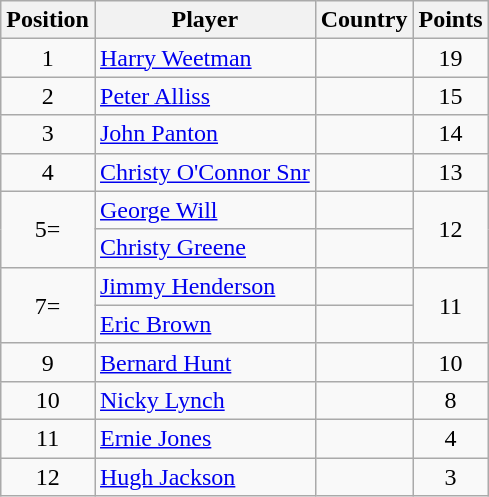<table class="wikitable">
<tr>
<th>Position</th>
<th>Player</th>
<th>Country</th>
<th>Points</th>
</tr>
<tr>
<td align=center>1</td>
<td><a href='#'>Harry Weetman</a></td>
<td></td>
<td align=center>19</td>
</tr>
<tr>
<td align=center>2</td>
<td><a href='#'>Peter Alliss</a></td>
<td></td>
<td align=center>15</td>
</tr>
<tr>
<td align=center>3</td>
<td><a href='#'>John Panton</a></td>
<td></td>
<td align=center>14</td>
</tr>
<tr>
<td align=center>4</td>
<td><a href='#'>Christy O'Connor Snr</a></td>
<td></td>
<td align=center>13</td>
</tr>
<tr>
<td rowspan=2 align=center>5=</td>
<td><a href='#'>George Will</a></td>
<td></td>
<td rowspan=2 align=center>12</td>
</tr>
<tr>
<td><a href='#'>Christy Greene</a></td>
<td></td>
</tr>
<tr>
<td rowspan=2 align=center>7=</td>
<td><a href='#'>Jimmy Henderson</a></td>
<td></td>
<td rowspan=2 align=center>11</td>
</tr>
<tr>
<td><a href='#'>Eric Brown</a></td>
<td></td>
</tr>
<tr>
<td align=center>9</td>
<td><a href='#'>Bernard Hunt</a></td>
<td></td>
<td align=center>10</td>
</tr>
<tr>
<td align=center>10</td>
<td><a href='#'>Nicky Lynch</a></td>
<td></td>
<td align=center>8</td>
</tr>
<tr>
<td align=center>11</td>
<td><a href='#'>Ernie Jones</a></td>
<td></td>
<td align=center>4</td>
</tr>
<tr>
<td align=center>12</td>
<td><a href='#'>Hugh Jackson</a></td>
<td></td>
<td align=center>3</td>
</tr>
</table>
